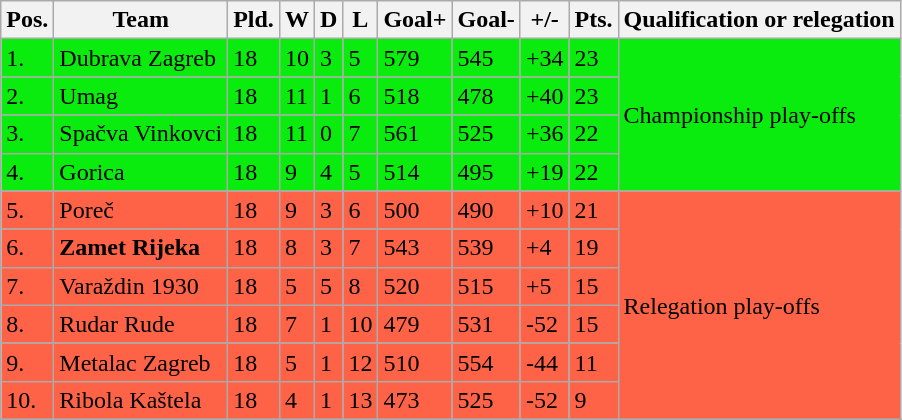<table class="wikitable">
<tr>
<th>Pos.</th>
<th>Team</th>
<th>Pld.</th>
<th>W</th>
<th>D</th>
<th>L</th>
<th>Goal+</th>
<th>Goal-</th>
<th>+/-</th>
<th>Pts.</th>
<th>Qualification or relegation</th>
</tr>
<tr bgcolor="paleblue">
<td>1.</td>
<td>Dubrava Zagreb</td>
<td>18</td>
<td>10</td>
<td>3</td>
<td>5</td>
<td>579</td>
<td>545</td>
<td>+34</td>
<td>23</td>
<td rowspan="4">Championship play-offs</td>
</tr>
<tr bgcolor="paleblue">
<td>2.</td>
<td>Umag</td>
<td>18</td>
<td>11</td>
<td>1</td>
<td>6</td>
<td>518</td>
<td>478</td>
<td>+40</td>
<td>23</td>
</tr>
<tr bgcolor="paleblue">
<td>3.</td>
<td>Spačva Vinkovci</td>
<td>18</td>
<td>11</td>
<td>0</td>
<td>7</td>
<td>561</td>
<td>525</td>
<td>+36</td>
<td>22</td>
</tr>
<tr bgcolor="paleblue">
<td>4.</td>
<td>Gorica</td>
<td>18</td>
<td>9</td>
<td>4</td>
<td>5</td>
<td>514</td>
<td>495</td>
<td>+19</td>
<td>22</td>
</tr>
<tr bgcolor="tomato">
<td>5.</td>
<td>Poreč</td>
<td>18</td>
<td>9</td>
<td>3</td>
<td>6</td>
<td>500</td>
<td>490</td>
<td>+10</td>
<td>21</td>
<td rowspan="6">Relegation play-offs</td>
</tr>
<tr bgcolor="tomato">
<td>6.</td>
<td><strong>Zamet Rijeka</strong></td>
<td>18</td>
<td>8</td>
<td>3</td>
<td>7</td>
<td>543</td>
<td>539</td>
<td>+4</td>
<td>19</td>
</tr>
<tr bgcolor="tomato">
<td>7.</td>
<td>Varaždin 1930</td>
<td>18</td>
<td>5</td>
<td>5</td>
<td>8</td>
<td>520</td>
<td>515</td>
<td>+5</td>
<td>15</td>
</tr>
<tr bgcolor="tomato">
<td>8.</td>
<td>Rudar Rude</td>
<td>18</td>
<td>7</td>
<td>1</td>
<td>10</td>
<td>479</td>
<td>531</td>
<td>-52</td>
<td>15</td>
</tr>
<tr bgcolor="tomato">
<td>9.</td>
<td>Metalac Zagreb</td>
<td>18</td>
<td>5</td>
<td>1</td>
<td>12</td>
<td>510</td>
<td>554</td>
<td>-44</td>
<td>11</td>
</tr>
<tr bgcolor="tomato">
<td>10.</td>
<td>Ribola Kaštela</td>
<td>18</td>
<td>4</td>
<td>1</td>
<td>13</td>
<td>473</td>
<td>525</td>
<td>-52</td>
<td>9</td>
</tr>
<tr>
</tr>
</table>
